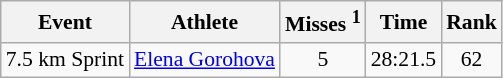<table class="wikitable" style="font-size:90%">
<tr>
<th>Event</th>
<th>Athlete</th>
<th>Misses <sup>1</sup></th>
<th>Time</th>
<th>Rank</th>
</tr>
<tr>
<td>7.5 km Sprint</td>
<td><a href='#'>Elena Gorohova</a></td>
<td align="center">5</td>
<td align="center">28:21.5</td>
<td align="center">62</td>
</tr>
</table>
